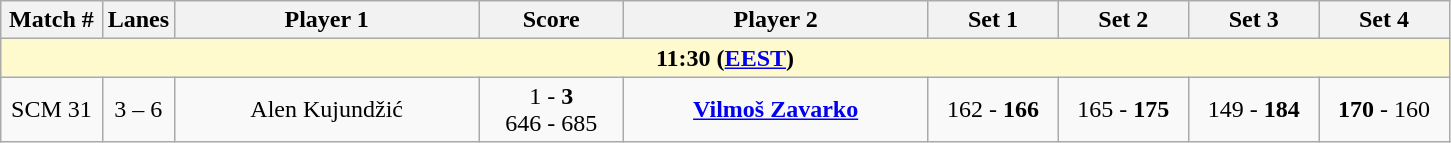<table class="wikitable">
<tr>
<th width="7%">Match #</th>
<th width="5%">Lanes</th>
<th width="21%">Player 1</th>
<th width="10%">Score</th>
<th width="21%">Player 2</th>
<th width="9%">Set 1</th>
<th width="9%">Set 2</th>
<th width="9%">Set 3</th>
<th width="9%">Set 4</th>
</tr>
<tr>
<td colspan="9" style="text-align:center; background-color:#FFFACD"><strong>11:30 (<a href='#'>EEST</a>)</strong></td>
</tr>
<tr style=text-align:center;"background:#;">
<td>SCM 31</td>
<td>3 – 6</td>
<td> Alen Kujundžić</td>
<td>1 - <strong>3</strong> <br> 646 - 685</td>
<td> <strong><a href='#'>Vilmoš Zavarko</a></strong></td>
<td>162 - <strong>166</strong></td>
<td>165 - <strong>175</strong></td>
<td>149 - <strong>184</strong></td>
<td><strong>170</strong> - 160</td>
</tr>
</table>
